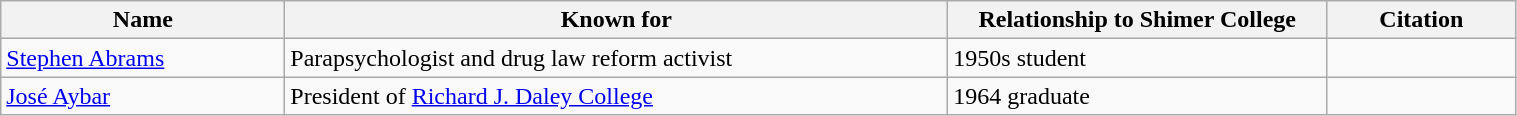<table class="wikitable" width=80%>
<tr>
<th width=15%>Name</th>
<th width = 35%>Known for</th>
<th width = 20%>Relationship to Shimer College</th>
<th width=10%>Citation</th>
</tr>
<tr>
<td><a href='#'>Stephen Abrams</a></td>
<td>Parapsychologist and drug law reform activist</td>
<td>1950s student</td>
<td></td>
</tr>
<tr>
<td><a href='#'>José Aybar</a></td>
<td>President of <a href='#'>Richard J. Daley College</a></td>
<td>1964 graduate</td>
<td></td>
</tr>
</table>
